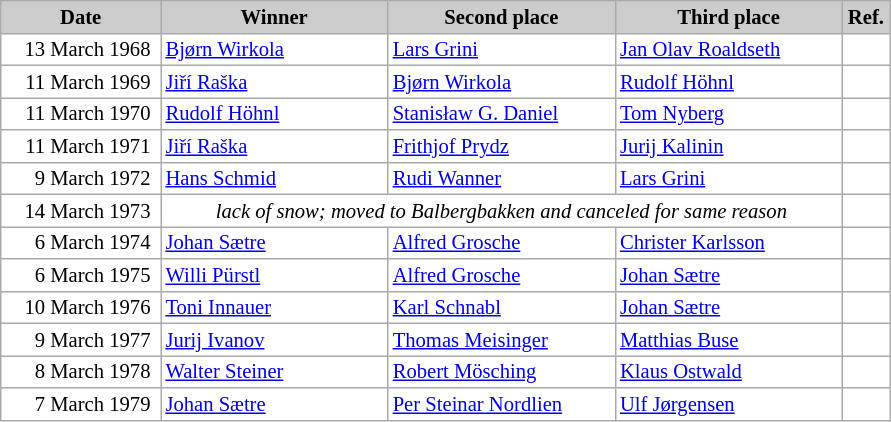<table class="wikitable plainrowheaders" style="background:#fff; font-size:86%; line-height:15px; border:grey solid 1px; border-collapse:collapse;">
<tr style="background:#ccc; text-align:center;">
<th style="background:#ccc;" width="100">Date</th>
<th style="background:#ccc;" width="145">Winner</th>
<th style="background:#ccc;" width="145">Second place</th>
<th style="background:#ccc;" width="145">Third place</th>
<th style="background:#ccc;" width="25">Ref.</th>
</tr>
<tr>
<td align=right>13 March 1968 </td>
<td> <a href='#'>Bjørn Wirkola</a></td>
<td> <a href='#'>Lars Grini</a></td>
<td> <a href='#'>Jan Olav Roaldseth</a></td>
<td></td>
</tr>
<tr>
<td align=right>11 March 1969 </td>
<td> <a href='#'>Jiří Raška</a></td>
<td> <a href='#'>Bjørn Wirkola</a></td>
<td> <a href='#'>Rudolf Höhnl</a></td>
<td></td>
</tr>
<tr>
<td align=right>11 March 1970 </td>
<td> <a href='#'>Rudolf Höhnl</a></td>
<td> <a href='#'>Stanisław G. Daniel</a></td>
<td> <a href='#'>Tom Nyberg</a></td>
<td></td>
</tr>
<tr>
<td align=right>11 March 1971 </td>
<td> <a href='#'>Jiří Raška</a></td>
<td> <a href='#'>Frithjof Prydz</a></td>
<td> <a href='#'>Jurij Kalinin</a></td>
<td></td>
</tr>
<tr>
<td align=right>9 March 1972 </td>
<td> <a href='#'>Hans Schmid</a></td>
<td> <a href='#'>Rudi Wanner</a></td>
<td> <a href='#'>Lars Grini</a></td>
<td></td>
</tr>
<tr>
<td align=right>14 March 1973 </td>
<td colspan="3" align="center"><em>lack of snow; moved to Balbergbakken and canceled for same reason</em></td>
<td></td>
</tr>
<tr>
<td align=right>6 March 1974 </td>
<td> <a href='#'>Johan Sætre</a></td>
<td> <a href='#'>Alfred Grosche</a></td>
<td> <a href='#'>Christer Karlsson</a></td>
<td></td>
</tr>
<tr>
<td align=right>6 March 1975 </td>
<td> <a href='#'>Willi Pürstl</a></td>
<td> <a href='#'>Alfred Grosche</a></td>
<td> <a href='#'>Johan Sætre</a></td>
<td></td>
</tr>
<tr>
<td align=right>10 March 1976 </td>
<td> <a href='#'>Toni Innauer</a></td>
<td> <a href='#'>Karl Schnabl</a></td>
<td> <a href='#'>Johan Sætre</a></td>
<td> </td>
</tr>
<tr>
<td align=right>9 March 1977 </td>
<td> <a href='#'>Jurij Ivanov</a></td>
<td> <a href='#'>Thomas Meisinger</a></td>
<td> <a href='#'>Matthias Buse</a></td>
<td></td>
</tr>
<tr>
<td align=right>8 March 1978 </td>
<td> <a href='#'>Walter Steiner</a></td>
<td> <a href='#'>Robert Mösching</a></td>
<td> <a href='#'>Klaus Ostwald</a></td>
<td></td>
</tr>
<tr>
<td align=right>7 March 1979 </td>
<td> <a href='#'>Johan Sætre</a></td>
<td> <a href='#'>Per Steinar Nordlien</a></td>
<td> <a href='#'>Ulf Jørgensen</a></td>
<td></td>
</tr>
</table>
